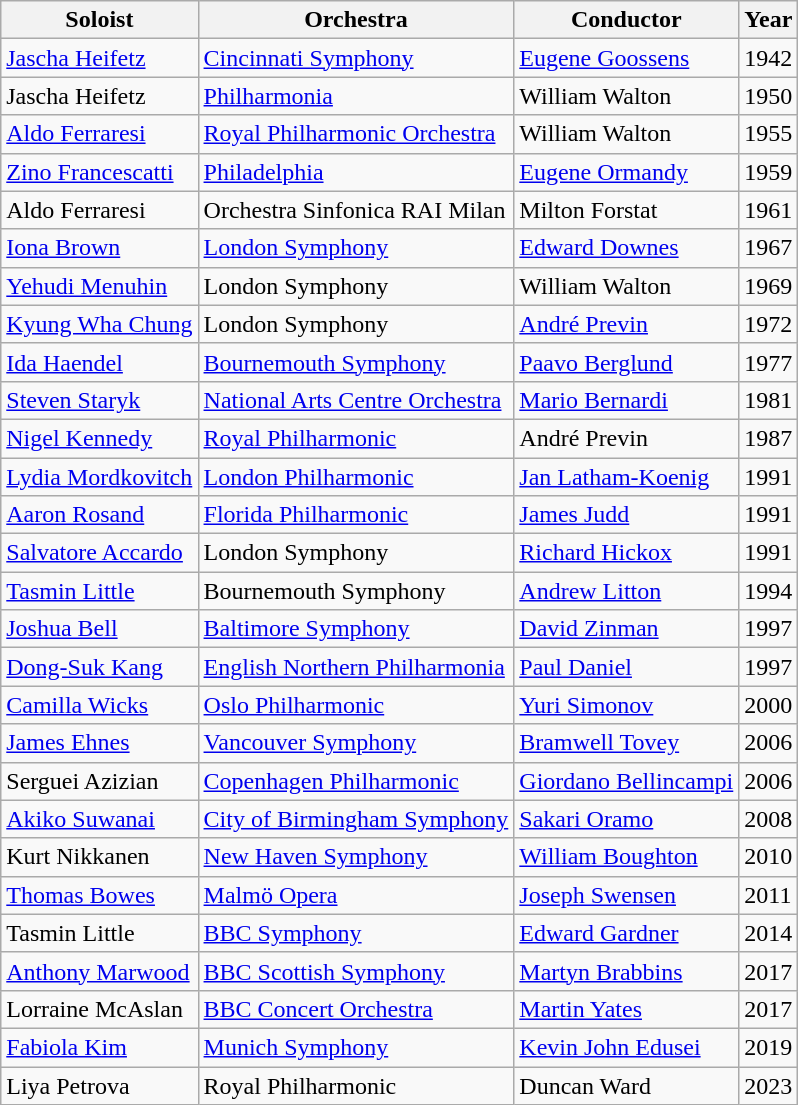<table class="wikitable plainrowheaders" style="text-align: left; margin-right: 0;">
<tr>
<th scope="col">Soloist</th>
<th scope="col">Orchestra</th>
<th scope="col">Conductor</th>
<th scope="col">Year</th>
</tr>
<tr>
<td><a href='#'>Jascha Heifetz</a></td>
<td><a href='#'>Cincinnati Symphony</a></td>
<td><a href='#'>Eugene Goossens</a></td>
<td>1942</td>
</tr>
<tr>
<td>Jascha Heifetz</td>
<td><a href='#'>Philharmonia</a></td>
<td>William Walton</td>
<td>1950</td>
</tr>
<tr>
<td><a href='#'>Aldo Ferraresi</a></td>
<td><a href='#'>Royal Philharmonic Orchestra</a></td>
<td>William Walton</td>
<td>1955</td>
</tr>
<tr>
<td><a href='#'>Zino Francescatti</a></td>
<td><a href='#'>Philadelphia</a></td>
<td><a href='#'>Eugene Ormandy</a></td>
<td>1959</td>
</tr>
<tr>
<td>Aldo Ferraresi</td>
<td>Orchestra Sinfonica RAI Milan</td>
<td>Milton Forstat</td>
<td>1961</td>
</tr>
<tr>
<td><a href='#'>Iona Brown</a></td>
<td><a href='#'>London Symphony</a></td>
<td><a href='#'>Edward Downes</a></td>
<td>1967</td>
</tr>
<tr>
<td><a href='#'>Yehudi Menuhin</a></td>
<td>London Symphony</td>
<td>William Walton</td>
<td>1969</td>
</tr>
<tr>
<td><a href='#'>Kyung Wha Chung</a></td>
<td>London Symphony</td>
<td><a href='#'>André Previn</a></td>
<td>1972</td>
</tr>
<tr>
<td><a href='#'>Ida Haendel</a></td>
<td><a href='#'>Bournemouth Symphony</a></td>
<td><a href='#'>Paavo Berglund</a></td>
<td>1977</td>
</tr>
<tr>
<td><a href='#'>Steven Staryk</a></td>
<td><a href='#'>National Arts Centre Orchestra</a></td>
<td><a href='#'>Mario Bernardi</a></td>
<td>1981</td>
</tr>
<tr>
<td><a href='#'>Nigel Kennedy</a></td>
<td><a href='#'>Royal Philharmonic</a></td>
<td>André Previn</td>
<td>1987</td>
</tr>
<tr>
<td><a href='#'>Lydia Mordkovitch</a></td>
<td><a href='#'>London Philharmonic</a></td>
<td><a href='#'>Jan Latham-Koenig</a></td>
<td>1991</td>
</tr>
<tr>
<td><a href='#'>Aaron Rosand</a></td>
<td><a href='#'>Florida Philharmonic</a></td>
<td><a href='#'>James Judd</a></td>
<td>1991</td>
</tr>
<tr>
<td><a href='#'>Salvatore Accardo</a></td>
<td>London Symphony</td>
<td><a href='#'>Richard Hickox</a></td>
<td>1991</td>
</tr>
<tr>
<td><a href='#'>Tasmin Little</a></td>
<td>Bournemouth Symphony</td>
<td><a href='#'>Andrew Litton</a></td>
<td>1994</td>
</tr>
<tr>
<td><a href='#'>Joshua Bell</a></td>
<td><a href='#'>Baltimore Symphony</a></td>
<td><a href='#'>David Zinman</a></td>
<td>1997</td>
</tr>
<tr>
<td><a href='#'>Dong-Suk Kang</a></td>
<td><a href='#'>English Northern Philharmonia</a></td>
<td><a href='#'>Paul Daniel</a></td>
<td>1997</td>
</tr>
<tr>
<td><a href='#'>Camilla Wicks</a></td>
<td><a href='#'>Oslo Philharmonic</a></td>
<td><a href='#'>Yuri Simonov</a></td>
<td>2000</td>
</tr>
<tr>
<td><a href='#'>James Ehnes</a></td>
<td><a href='#'>Vancouver Symphony</a></td>
<td><a href='#'>Bramwell Tovey</a></td>
<td>2006</td>
</tr>
<tr>
<td>Serguei Azizian</td>
<td><a href='#'>Copenhagen Philharmonic</a></td>
<td><a href='#'>Giordano Bellincampi</a></td>
<td>2006</td>
</tr>
<tr>
<td><a href='#'>Akiko Suwanai</a></td>
<td><a href='#'>City of Birmingham Symphony</a></td>
<td><a href='#'>Sakari Oramo</a></td>
<td>2008</td>
</tr>
<tr>
<td>Kurt Nikkanen</td>
<td><a href='#'>New Haven Symphony</a></td>
<td><a href='#'>William Boughton</a></td>
<td>2010</td>
</tr>
<tr>
<td><a href='#'>Thomas Bowes</a></td>
<td><a href='#'>Malmö Opera</a></td>
<td><a href='#'>Joseph Swensen</a></td>
<td>2011</td>
</tr>
<tr>
<td>Tasmin Little</td>
<td><a href='#'>BBC Symphony</a></td>
<td><a href='#'>Edward Gardner</a></td>
<td>2014</td>
</tr>
<tr>
<td><a href='#'>Anthony Marwood</a></td>
<td><a href='#'>BBC Scottish Symphony</a></td>
<td><a href='#'>Martyn Brabbins</a></td>
<td>2017</td>
</tr>
<tr>
<td>Lorraine McAslan</td>
<td><a href='#'>BBC Concert Orchestra</a></td>
<td><a href='#'>Martin Yates</a></td>
<td>2017</td>
</tr>
<tr>
<td><a href='#'>Fabiola Kim</a></td>
<td><a href='#'>Munich Symphony</a></td>
<td><a href='#'>Kevin John Edusei</a></td>
<td>2019</td>
</tr>
<tr>
<td>Liya Petrova</td>
<td>Royal Philharmonic</td>
<td>Duncan Ward</td>
<td>2023</td>
</tr>
</table>
